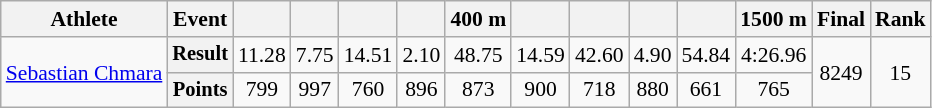<table class="wikitable" style="font-size:90%">
<tr>
<th>Athlete</th>
<th>Event</th>
<th></th>
<th></th>
<th></th>
<th></th>
<th>400 m</th>
<th></th>
<th></th>
<th></th>
<th></th>
<th>1500 m</th>
<th>Final</th>
<th>Rank</th>
</tr>
<tr align=center>
<td rowspan=2 align=left><a href='#'>Sebastian Chmara</a></td>
<th style="font-size:95%">Result</th>
<td>11.28</td>
<td>7.75</td>
<td>14.51</td>
<td>2.10</td>
<td>48.75</td>
<td>14.59</td>
<td>42.60</td>
<td>4.90</td>
<td>54.84</td>
<td>4:26.96</td>
<td rowspan=2>8249</td>
<td rowspan=2>15</td>
</tr>
<tr align=center>
<th style="font-size:95%">Points</th>
<td>799</td>
<td>997</td>
<td>760</td>
<td>896</td>
<td>873</td>
<td>900</td>
<td>718</td>
<td>880</td>
<td>661</td>
<td>765</td>
</tr>
</table>
